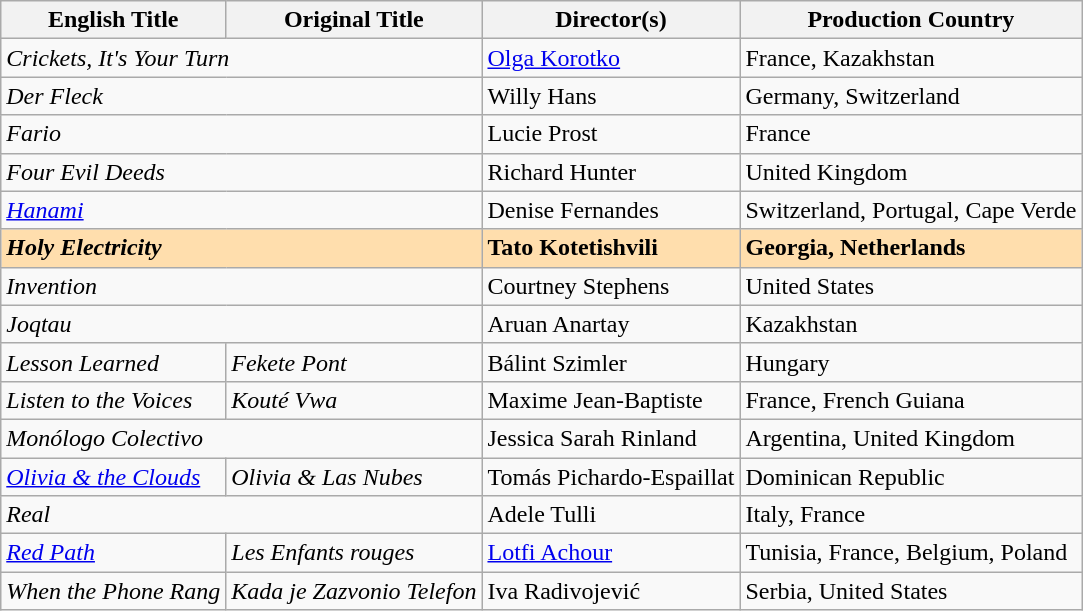<table class="wikitable">
<tr>
<th scope="col">English Title</th>
<th scope="col">Original Title</th>
<th scope="col">Director(s)</th>
<th scope="col">Production Country</th>
</tr>
<tr>
<td colspan="2"><em>Crickets, It's Your Turn</em></td>
<td><a href='#'>Olga Korotko</a></td>
<td>France, Kazakhstan</td>
</tr>
<tr>
<td colspan="2"><em>Der Fleck</em></td>
<td>Willy Hans</td>
<td>Germany, Switzerland</td>
</tr>
<tr>
<td colspan="2"><em>Fario</em></td>
<td>Lucie Prost</td>
<td>France</td>
</tr>
<tr>
<td colspan="2"><em>Four Evil Deeds</em></td>
<td>Richard Hunter</td>
<td>United Kingdom</td>
</tr>
<tr>
<td colspan="2"><em><a href='#'>Hanami</a></em></td>
<td>Denise Fernandes</td>
<td>Switzerland, Portugal, Cape Verde</td>
</tr>
<tr style="background:#FFDEAD;">
<td colspan="2"><strong><em>Holy Electricity</em></strong></td>
<td><strong>Tato Kotetishvili</strong></td>
<td><strong>Georgia, Netherlands</strong></td>
</tr>
<tr>
<td colspan="2"><em>Invention</em></td>
<td>Courtney Stephens</td>
<td>United States</td>
</tr>
<tr>
<td colspan="2"><em>Joqtau</em></td>
<td>Aruan Anartay</td>
<td>Kazakhstan</td>
</tr>
<tr>
<td><em>Lesson Learned</em></td>
<td><em>Fekete Pont</em></td>
<td>Bálint Szimler</td>
<td>Hungary</td>
</tr>
<tr>
<td><em>Listen to the Voices</em></td>
<td><em>Kouté Vwa</em></td>
<td>Maxime Jean-Baptiste</td>
<td>France, French Guiana</td>
</tr>
<tr>
<td colspan="2"><em>Monólogo Colectivo</em></td>
<td>Jessica Sarah Rinland</td>
<td>Argentina, United Kingdom</td>
</tr>
<tr>
<td><em><a href='#'>Olivia & the Clouds</a></em></td>
<td><em>Olivia & Las Nubes</em></td>
<td>Tomás Pichardo-Espaillat</td>
<td>Dominican Republic</td>
</tr>
<tr>
<td colspan="2"><em>Real</em></td>
<td>Adele Tulli</td>
<td>Italy, France</td>
</tr>
<tr>
<td><em><a href='#'>Red Path</a></em></td>
<td><em>Les Enfants rouges</em></td>
<td><a href='#'>Lotfi Achour</a></td>
<td>Tunisia, France, Belgium, Poland</td>
</tr>
<tr>
<td><em>When the Phone Rang</em></td>
<td><em>Kada je Zazvonio Telefon</em></td>
<td>Iva Radivojević</td>
<td>Serbia, United States</td>
</tr>
</table>
